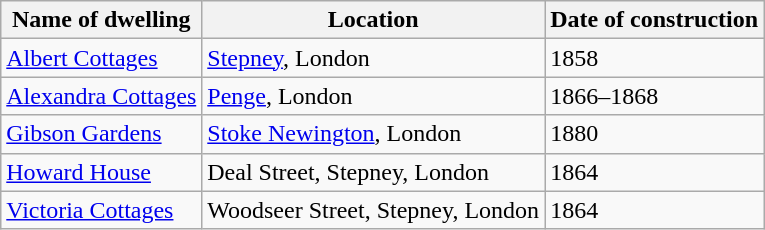<table class="wikitable sortable">
<tr>
<th>Name of dwelling</th>
<th>Location</th>
<th>Date of construction</th>
</tr>
<tr>
<td><a href='#'>Albert Cottages</a></td>
<td><a href='#'>Stepney</a>, London</td>
<td>1858</td>
</tr>
<tr>
<td><a href='#'>Alexandra Cottages</a></td>
<td><a href='#'>Penge</a>, London</td>
<td>1866–1868</td>
</tr>
<tr>
<td><a href='#'>Gibson Gardens</a></td>
<td><a href='#'>Stoke Newington</a>, London</td>
<td>1880</td>
</tr>
<tr>
<td><a href='#'>Howard House</a></td>
<td>Deal Street, Stepney, London</td>
<td>1864</td>
</tr>
<tr>
<td><a href='#'>Victoria Cottages</a></td>
<td>Woodseer Street, Stepney, London</td>
<td>1864</td>
</tr>
</table>
